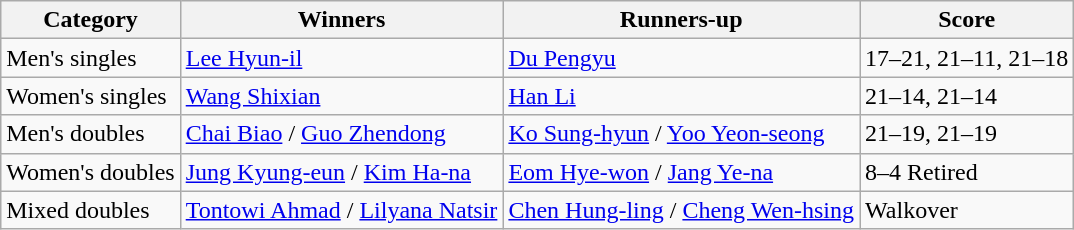<table class=wikitable style="white-space:nowrap;">
<tr>
<th>Category</th>
<th>Winners</th>
<th>Runners-up</th>
<th>Score</th>
</tr>
<tr>
<td>Men's singles</td>
<td> <a href='#'>Lee Hyun-il</a></td>
<td> <a href='#'>Du Pengyu</a></td>
<td>17–21, 21–11, 21–18</td>
</tr>
<tr>
<td>Women's singles</td>
<td> <a href='#'>Wang Shixian</a></td>
<td> <a href='#'>Han Li</a></td>
<td>21–14, 21–14</td>
</tr>
<tr>
<td>Men's doubles</td>
<td> <a href='#'>Chai Biao</a> / <a href='#'>Guo Zhendong</a></td>
<td> <a href='#'>Ko Sung-hyun</a> / <a href='#'>Yoo Yeon-seong</a></td>
<td>21–19, 21–19</td>
</tr>
<tr>
<td>Women's doubles</td>
<td> <a href='#'>Jung Kyung-eun</a> / <a href='#'>Kim Ha-na</a></td>
<td> <a href='#'>Eom Hye-won</a> / <a href='#'>Jang Ye-na</a></td>
<td>8–4 Retired</td>
</tr>
<tr>
<td>Mixed doubles</td>
<td> <a href='#'>Tontowi Ahmad</a> / <a href='#'>Lilyana Natsir</a></td>
<td> <a href='#'>Chen Hung-ling</a> / <a href='#'>Cheng Wen-hsing</a></td>
<td>Walkover</td>
</tr>
</table>
